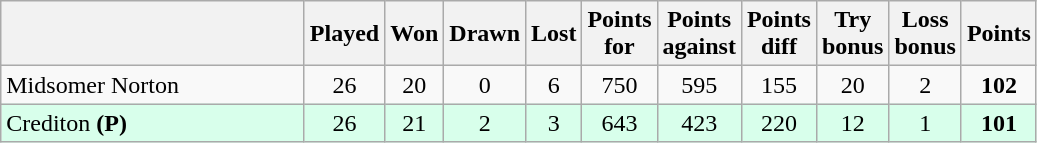<table class="wikitable" style="text-align:center">
<tr>
<th bgcolor="#efefef" width="195"></th>
<th bgcolor="#efefef" width="20">Played</th>
<th bgcolor="#efefef" width="20">Won</th>
<th bgcolor="#efefef" width="20">Drawn</th>
<th bgcolor="#efefef" width="20">Lost</th>
<th bgcolor="#efefef" width="20">Points for</th>
<th bgcolor="#efefef" width="20">Points against</th>
<th bgcolor="#efefef" width="20">Points diff</th>
<th bgcolor="#efefef" width="20">Try bonus</th>
<th bgcolor="#efefef" width="20">Loss bonus</th>
<th bgcolor="#efefef" width="20">Points</th>
</tr>
<tr>
<td style="text-align:left;">Midsomer Norton</td>
<td>26</td>
<td>20</td>
<td>0</td>
<td>6</td>
<td>750</td>
<td>595</td>
<td>155</td>
<td>20</td>
<td>2</td>
<td><strong>102</strong></td>
</tr>
<tr bgcolor=#d8ffeb align=center>
<td align=left>Crediton <strong>(P)</strong></td>
<td>26</td>
<td>21</td>
<td>2</td>
<td>3</td>
<td>643</td>
<td>423</td>
<td>220</td>
<td>12</td>
<td>1</td>
<td><strong>101</strong></td>
</tr>
</table>
